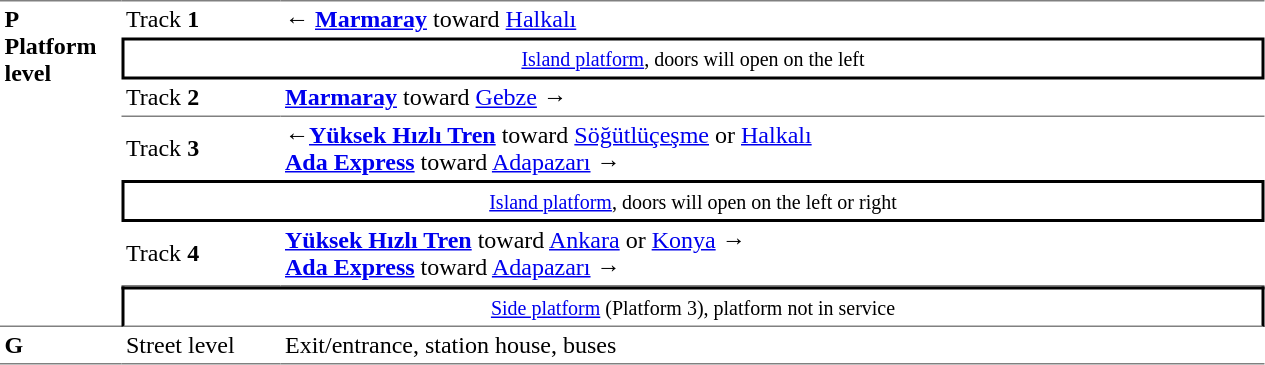<table border=0 cellspacing=0 cellpadding=3>
<tr>
<td style="border-top:solid 1px gray;border-bottom:solid 1px gray;vertical-align:top;" width=50 rowspan=7><strong>P<br>Platform level</strong></td>
<td style="border-top:solid 1px gray;" width=100>Track <strong>1</strong></td>
<td style="border-top:solid 1px gray;" width=650>← <strong><a href='#'>Marmaray</a></strong> toward <a href='#'>Halkalı</a></td>
</tr>
<tr>
<td style="border-top:solid 2px black;border-right:solid 2px black;border-left:solid 2px black;border-bottom:solid 2px black;text-align:center;" colspan=2><small><a href='#'>Island platform</a>, doors will open on the left </small></td>
</tr>
<tr>
<td width=100>Track <strong>2</strong></td>
<td width=500><strong><a href='#'>Marmaray</a></strong> toward <a href='#'>Gebze</a> →</td>
</tr>
<tr>
<td style="border-top:solid 1px gray;" width=100>Track <strong>3</strong></td>
<td style="border-top:solid 1px gray;" width=500>←<strong><a href='#'><span>Yüksek Hızlı Tren</span></a></strong> toward <a href='#'>Söğütlüçeşme</a> or <a href='#'>Halkalı</a><br> <strong><a href='#'><span>Ada Express</span></a></strong> toward <a href='#'>Adapazarı</a> →</td>
</tr>
<tr>
<td style="border-top:solid 2px black;border-right:solid 2px black;border-left:solid 2px black;border-bottom:solid 2px black;text-align:center;" colspan=2><small><a href='#'>Island platform</a>, doors will open on the left or right </small></td>
</tr>
<tr>
<td style="border-bottom:solid 1px gray;">Track <strong>4</strong></td>
<td style="border-bottom:solid 1px gray;"><strong><a href='#'><span>Yüksek Hızlı Tren</span></a></strong> toward <a href='#'>Ankara</a> or <a href='#'>Konya</a> →<br> <strong><a href='#'><span>Ada Express</span></a></strong> toward <a href='#'>Adapazarı</a> →</td>
</tr>
<tr>
<td style="border-top:solid 2px black;border-right:solid 2px black;border-left:solid 2px black;border-bottom:solid 1px gray;text-align:center;" colspan=2><small><a href='#'>Side platform</a> (Platform 3), platform not in service</small></td>
</tr>
<tr>
<td style="border-bottom:solid 1px gray;" width=75><strong>G</strong></td>
<td style="border-bottom:solid 1px gray;" width=100>Street level</td>
<td style="border-bottom:solid 1px gray;" width=550>Exit/entrance, station house, buses</td>
</tr>
</table>
